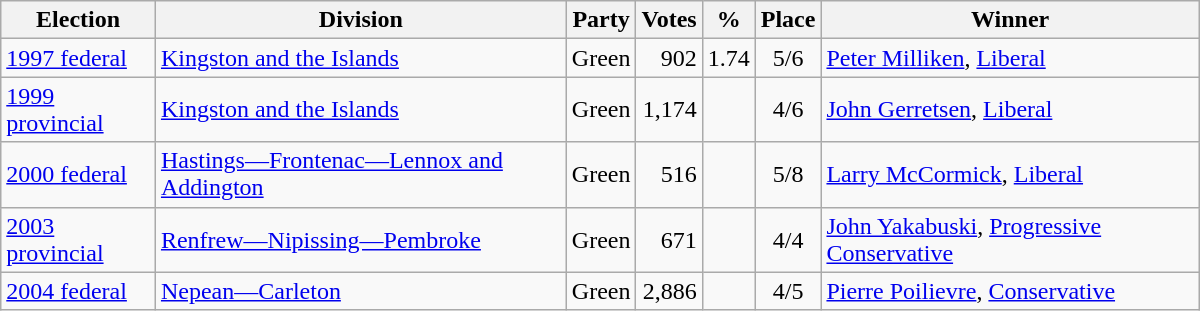<table class="wikitable" width="800">
<tr>
<th align="left">Election</th>
<th align="left">Division</th>
<th align="left">Party</th>
<th align="right">Votes</th>
<th align="right">%</th>
<th align="center">Place</th>
<th align="center">Winner</th>
</tr>
<tr>
<td align="left"><a href='#'>1997 federal</a></td>
<td align="left"><a href='#'>Kingston and the Islands</a></td>
<td align="left">Green</td>
<td align="right">902</td>
<td align="right">1.74</td>
<td align="center">5/6</td>
<td align="left"><a href='#'>Peter Milliken</a>, <a href='#'>Liberal</a></td>
</tr>
<tr>
<td align="left"><a href='#'>1999 provincial</a></td>
<td align="left"><a href='#'>Kingston and the Islands</a></td>
<td align="left">Green</td>
<td align="right">1,174</td>
<td align="right"></td>
<td align="center">4/6</td>
<td align="left"><a href='#'>John Gerretsen</a>, <a href='#'>Liberal</a></td>
</tr>
<tr>
<td align="left"><a href='#'>2000 federal</a></td>
<td align="left"><a href='#'>Hastings—Frontenac—Lennox and Addington</a></td>
<td align="left">Green</td>
<td align="right">516</td>
<td align="right"></td>
<td align="center">5/8</td>
<td align="left"><a href='#'>Larry McCormick</a>, <a href='#'>Liberal</a></td>
</tr>
<tr>
<td align="left"><a href='#'>2003 provincial</a></td>
<td align="left"><a href='#'>Renfrew—Nipissing—Pembroke</a></td>
<td align="left">Green</td>
<td align="right">671</td>
<td align="right"></td>
<td align="center">4/4</td>
<td align="left"><a href='#'>John Yakabuski</a>, <a href='#'>Progressive Conservative</a></td>
</tr>
<tr>
<td align="left"><a href='#'>2004 federal</a></td>
<td align="left"><a href='#'>Nepean—Carleton</a></td>
<td align="left">Green</td>
<td align="right">2,886</td>
<td align="right"></td>
<td align="center">4/5</td>
<td align="left"><a href='#'>Pierre Poilievre</a>, <a href='#'>Conservative</a></td>
</tr>
</table>
